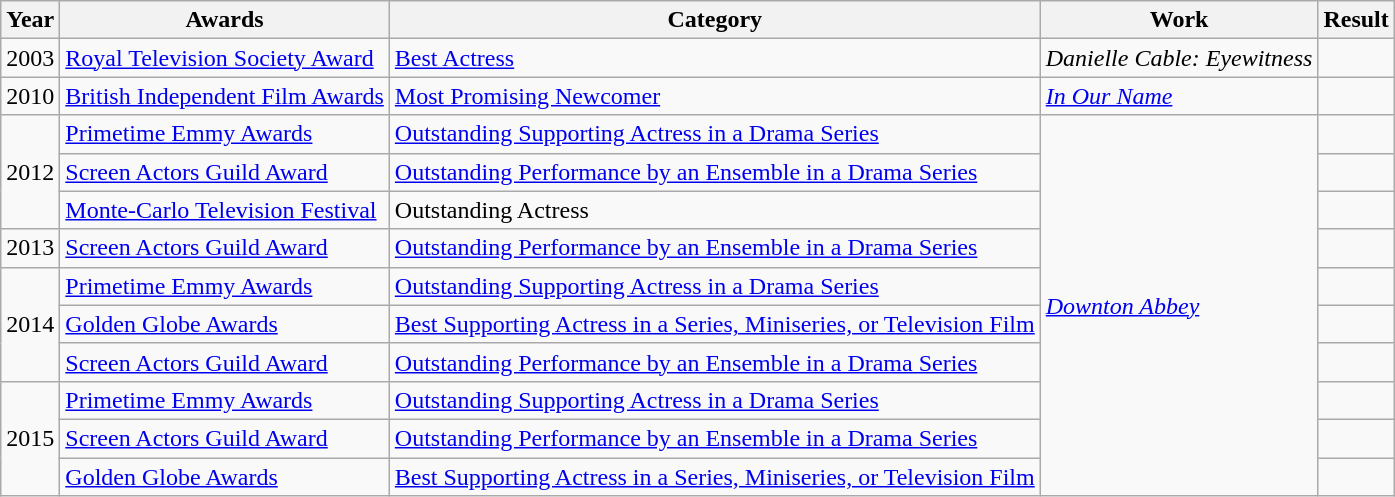<table class="wikitable sortable">
<tr>
<th>Year</th>
<th>Awards</th>
<th>Category</th>
<th>Work</th>
<th>Result</th>
</tr>
<tr>
<td>2003</td>
<td><a href='#'>Royal Television Society Award</a></td>
<td><a href='#'>Best Actress</a></td>
<td><em>Danielle Cable: Eyewitness</em></td>
<td></td>
</tr>
<tr>
<td>2010</td>
<td><a href='#'>British Independent Film Awards</a></td>
<td><a href='#'>Most Promising Newcomer</a></td>
<td><em><a href='#'>In Our Name</a></em></td>
<td></td>
</tr>
<tr>
<td rowspan="3">2012</td>
<td><a href='#'>Primetime Emmy Awards</a></td>
<td><a href='#'>Outstanding Supporting Actress in a Drama Series</a></td>
<td rowspan="10"><em><a href='#'>Downton Abbey</a></em></td>
<td></td>
</tr>
<tr>
<td><a href='#'>Screen Actors Guild Award</a></td>
<td><a href='#'>Outstanding Performance by an Ensemble in a Drama Series</a></td>
<td></td>
</tr>
<tr>
<td><a href='#'>Monte-Carlo Television Festival</a></td>
<td>Outstanding Actress</td>
<td></td>
</tr>
<tr>
<td>2013</td>
<td><a href='#'>Screen Actors Guild Award</a></td>
<td><a href='#'>Outstanding Performance by an Ensemble in a Drama Series</a></td>
<td></td>
</tr>
<tr>
<td rowspan="3">2014</td>
<td><a href='#'>Primetime Emmy Awards</a></td>
<td><a href='#'>Outstanding Supporting Actress in a Drama Series</a></td>
<td></td>
</tr>
<tr>
<td><a href='#'>Golden Globe Awards</a></td>
<td><a href='#'>Best Supporting Actress in a Series, Miniseries, or Television Film</a></td>
<td></td>
</tr>
<tr>
<td><a href='#'>Screen Actors Guild Award</a></td>
<td><a href='#'>Outstanding Performance by an Ensemble in a Drama Series</a></td>
<td></td>
</tr>
<tr>
<td rowspan="3">2015</td>
<td><a href='#'>Primetime Emmy Awards</a></td>
<td><a href='#'>Outstanding Supporting Actress in a Drama Series</a></td>
<td></td>
</tr>
<tr>
<td><a href='#'>Screen Actors Guild Award</a></td>
<td><a href='#'>Outstanding Performance by an Ensemble in a Drama Series</a></td>
<td></td>
</tr>
<tr>
<td><a href='#'>Golden Globe Awards</a></td>
<td><a href='#'>Best Supporting Actress in a Series, Miniseries, or Television Film</a></td>
<td></td>
</tr>
</table>
